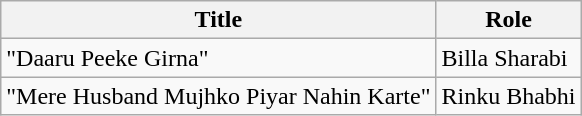<table class="wikitable">
<tr>
<th scope="col">Title</th>
<th scope="col">Role</th>
</tr>
<tr>
<td>"Daaru Peeke Girna"</td>
<td>Billa Sharabi</td>
</tr>
<tr>
<td>"Mere Husband Mujhko Piyar Nahin Karte"</td>
<td>Rinku Bhabhi</td>
</tr>
</table>
